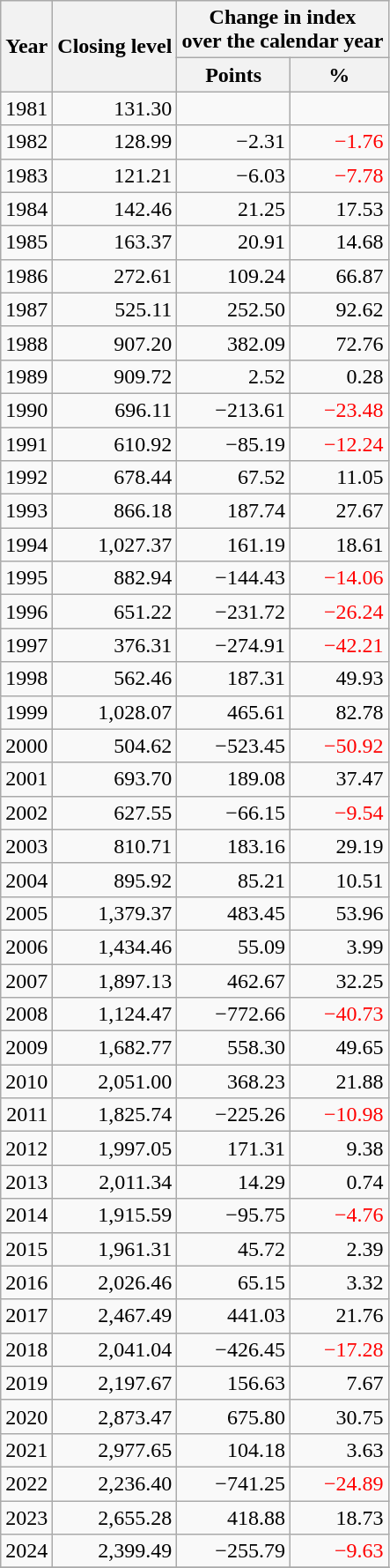<table class="wikitable mw-collapsible sortable" style="text-align:right;">
<tr>
<th rowspan=2>Year</th>
<th rowspan=2>Closing level</th>
<th colspan=2>Change in index<br>over the calendar year</th>
</tr>
<tr>
<th>Points</th>
<th>%</th>
</tr>
<tr>
<td>1981</td>
<td>131.30</td>
<td></td>
<td></td>
</tr>
<tr>
<td>1982</td>
<td>128.99</td>
<td>−2.31</td>
<td style="color:red">−1.76</td>
</tr>
<tr>
<td>1983</td>
<td>121.21</td>
<td>−6.03</td>
<td style="color:red">−7.78</td>
</tr>
<tr>
<td>1984</td>
<td>142.46</td>
<td>21.25</td>
<td>17.53</td>
</tr>
<tr>
<td>1985</td>
<td>163.37</td>
<td>20.91</td>
<td>14.68</td>
</tr>
<tr>
<td>1986</td>
<td>272.61</td>
<td>109.24</td>
<td>66.87</td>
</tr>
<tr>
<td>1987</td>
<td>525.11</td>
<td>252.50</td>
<td>92.62</td>
</tr>
<tr>
<td>1988</td>
<td>907.20</td>
<td>382.09</td>
<td>72.76</td>
</tr>
<tr>
<td>1989</td>
<td>909.72</td>
<td>2.52</td>
<td>0.28</td>
</tr>
<tr>
<td>1990</td>
<td>696.11</td>
<td>−213.61</td>
<td style="color:red">−23.48</td>
</tr>
<tr>
<td>1991</td>
<td>610.92</td>
<td>−85.19</td>
<td style="color:red">−12.24</td>
</tr>
<tr>
<td>1992</td>
<td>678.44</td>
<td>67.52</td>
<td>11.05</td>
</tr>
<tr>
<td>1993</td>
<td>866.18</td>
<td>187.74</td>
<td>27.67</td>
</tr>
<tr>
<td>1994</td>
<td>1,027.37</td>
<td>161.19</td>
<td>18.61</td>
</tr>
<tr>
<td>1995</td>
<td>882.94</td>
<td>−144.43</td>
<td style="color:red">−14.06</td>
</tr>
<tr>
<td>1996</td>
<td>651.22</td>
<td>−231.72</td>
<td style="color:red">−26.24</td>
</tr>
<tr>
<td>1997</td>
<td>376.31</td>
<td>−274.91</td>
<td style="color:red">−42.21</td>
</tr>
<tr>
<td>1998</td>
<td>562.46</td>
<td>187.31</td>
<td>49.93</td>
</tr>
<tr>
<td>1999</td>
<td>1,028.07</td>
<td>465.61</td>
<td>82.78</td>
</tr>
<tr>
<td>2000</td>
<td>504.62</td>
<td>−523.45</td>
<td style="color:red">−50.92</td>
</tr>
<tr>
<td>2001</td>
<td>693.70</td>
<td>189.08</td>
<td>37.47</td>
</tr>
<tr>
<td>2002</td>
<td>627.55</td>
<td>−66.15</td>
<td style="color:red">−9.54</td>
</tr>
<tr>
<td>2003</td>
<td>810.71</td>
<td>183.16</td>
<td>29.19</td>
</tr>
<tr>
<td>2004</td>
<td>895.92</td>
<td>85.21</td>
<td>10.51</td>
</tr>
<tr>
<td>2005</td>
<td>1,379.37</td>
<td>483.45</td>
<td>53.96</td>
</tr>
<tr>
<td>2006</td>
<td>1,434.46</td>
<td>55.09</td>
<td>3.99</td>
</tr>
<tr>
<td>2007</td>
<td>1,897.13</td>
<td>462.67</td>
<td>32.25</td>
</tr>
<tr>
<td>2008</td>
<td>1,124.47</td>
<td>−772.66</td>
<td style="color:red">−40.73</td>
</tr>
<tr>
<td>2009</td>
<td>1,682.77</td>
<td>558.30</td>
<td>49.65</td>
</tr>
<tr>
<td>2010</td>
<td>2,051.00</td>
<td>368.23</td>
<td>21.88</td>
</tr>
<tr>
<td>2011</td>
<td>1,825.74</td>
<td>−225.26</td>
<td style="color:red">−10.98</td>
</tr>
<tr>
<td>2012</td>
<td>1,997.05</td>
<td>171.31</td>
<td>9.38</td>
</tr>
<tr>
<td>2013</td>
<td>2,011.34</td>
<td>14.29</td>
<td>0.74</td>
</tr>
<tr>
<td>2014</td>
<td>1,915.59</td>
<td>−95.75</td>
<td style="color:red">−4.76</td>
</tr>
<tr>
<td>2015</td>
<td>1,961.31</td>
<td>45.72</td>
<td>2.39</td>
</tr>
<tr>
<td>2016</td>
<td>2,026.46</td>
<td>65.15</td>
<td>3.32</td>
</tr>
<tr>
<td>2017</td>
<td>2,467.49</td>
<td>441.03</td>
<td>21.76</td>
</tr>
<tr>
<td>2018</td>
<td>2,041.04</td>
<td>−426.45</td>
<td style="color:red">−17.28</td>
</tr>
<tr>
<td>2019</td>
<td>2,197.67</td>
<td>156.63</td>
<td>7.67</td>
</tr>
<tr>
<td>2020</td>
<td>2,873.47</td>
<td>675.80</td>
<td>30.75</td>
</tr>
<tr>
<td>2021</td>
<td>2,977.65</td>
<td>104.18</td>
<td>3.63</td>
</tr>
<tr>
<td>2022</td>
<td>2,236.40</td>
<td>−741.25</td>
<td style="color:red">−24.89</td>
</tr>
<tr>
<td>2023</td>
<td>2,655.28</td>
<td>418.88</td>
<td>18.73</td>
</tr>
<tr>
<td>2024</td>
<td>2,399.49</td>
<td>−255.79</td>
<td style="color:red">−9.63</td>
</tr>
<tr>
</tr>
</table>
